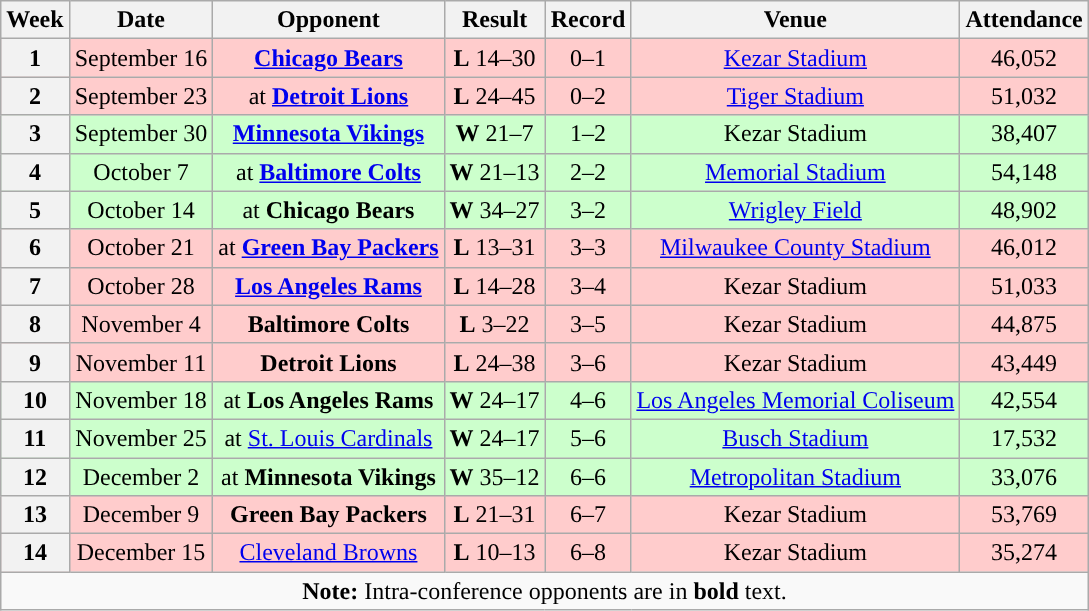<table class="wikitable" style="text-align:center">
<tr>
<th>Week</th>
<th>Date</th>
<th>Opponent</th>
<th>Result</th>
<th>Record</th>
<th>Venue</th>
<th>Attendance</th>
</tr>
<tr style="background:#fcc">
<th>1</th>
<td>September 16</td>
<td><strong><a href='#'>Chicago Bears</a></strong></td>
<td><strong>L</strong> 14–30</td>
<td>0–1</td>
<td><a href='#'>Kezar Stadium</a></td>
<td>46,052</td>
</tr>
<tr style="background:#fcc">
<th>2</th>
<td>September 23</td>
<td>at <strong><a href='#'>Detroit Lions</a></strong></td>
<td><strong>L</strong> 24–45</td>
<td>0–2</td>
<td><a href='#'>Tiger Stadium</a></td>
<td>51,032</td>
</tr>
<tr style="background:#cfc">
<th>3</th>
<td>September 30</td>
<td><strong><a href='#'>Minnesota Vikings</a></strong></td>
<td><strong>W</strong> 21–7</td>
<td>1–2</td>
<td>Kezar Stadium</td>
<td>38,407</td>
</tr>
<tr style="background:#cfc">
<th>4</th>
<td>October 7</td>
<td>at <strong><a href='#'>Baltimore Colts</a></strong></td>
<td><strong>W</strong> 21–13</td>
<td>2–2</td>
<td><a href='#'>Memorial Stadium</a></td>
<td>54,148</td>
</tr>
<tr style="background:#cfc">
<th>5</th>
<td>October 14</td>
<td>at <strong>Chicago Bears</strong></td>
<td><strong>W</strong> 34–27</td>
<td>3–2</td>
<td><a href='#'>Wrigley Field</a></td>
<td>48,902</td>
</tr>
<tr style="background:#fcc">
<th>6</th>
<td>October 21</td>
<td>at <strong><a href='#'>Green Bay Packers</a></strong></td>
<td><strong>L</strong> 13–31</td>
<td>3–3</td>
<td><a href='#'>Milwaukee County Stadium</a></td>
<td>46,012</td>
</tr>
<tr style="background:#fcc">
<th>7</th>
<td>October 28</td>
<td><strong><a href='#'>Los Angeles Rams</a></strong></td>
<td><strong>L</strong> 14–28</td>
<td>3–4</td>
<td>Kezar Stadium</td>
<td>51,033</td>
</tr>
<tr style="background:#fcc">
<th>8</th>
<td>November 4</td>
<td><strong>Baltimore Colts</strong></td>
<td><strong>L</strong> 3–22</td>
<td>3–5</td>
<td>Kezar Stadium</td>
<td>44,875</td>
</tr>
<tr style="background:#fcc">
<th>9</th>
<td>November 11</td>
<td><strong>Detroit Lions</strong></td>
<td><strong>L</strong> 24–38</td>
<td>3–6</td>
<td>Kezar Stadium</td>
<td>43,449</td>
</tr>
<tr style="background:#cfc">
<th>10</th>
<td>November 18</td>
<td>at <strong>Los Angeles Rams</strong></td>
<td><strong>W</strong> 24–17</td>
<td>4–6</td>
<td><a href='#'>Los Angeles Memorial Coliseum</a></td>
<td>42,554</td>
</tr>
<tr style="background:#cfc">
<th>11</th>
<td>November 25</td>
<td>at <a href='#'>St. Louis Cardinals</a></td>
<td><strong>W</strong> 24–17</td>
<td>5–6</td>
<td><a href='#'>Busch Stadium</a></td>
<td>17,532</td>
</tr>
<tr style="background:#cfc">
<th>12</th>
<td>December 2</td>
<td>at <strong>Minnesota Vikings</strong></td>
<td><strong>W</strong> 35–12</td>
<td>6–6</td>
<td><a href='#'>Metropolitan Stadium</a></td>
<td>33,076</td>
</tr>
<tr style="background:#fcc">
<th>13</th>
<td>December 9</td>
<td><strong>Green Bay Packers</strong></td>
<td><strong>L</strong> 21–31</td>
<td>6–7</td>
<td>Kezar Stadium</td>
<td>53,769</td>
</tr>
<tr style="background:#fcc">
<th>14</th>
<td>December 15</td>
<td><a href='#'>Cleveland Browns</a></td>
<td><strong>L</strong> 10–13</td>
<td>6–8</td>
<td>Kezar Stadium</td>
<td>35,274</td>
</tr>
<tr>
<td colspan="8"><strong>Note:</strong> Intra-conference opponents are in <strong>bold</strong> text.</td>
</tr>
</table>
